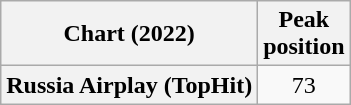<table class="wikitable plainrowheaders" style="text-align:center">
<tr>
<th scope="col">Chart (2022)</th>
<th scope="col">Peak<br>position</th>
</tr>
<tr>
<th scope="row">Russia Airplay (TopHit)</th>
<td>73</td>
</tr>
</table>
